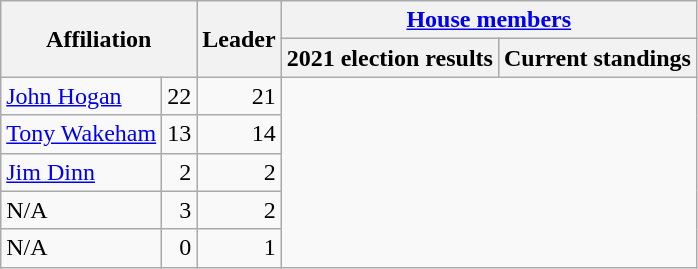<table class="wikitable" style="text-align:right;">
<tr>
<th colspan="2" rowspan="2">Affiliation</th>
<th rowspan="2">Leader</th>
<th colspan="2"><a href='#'>House members</a></th>
</tr>
<tr>
<th>2021 election results</th>
<th>Current standings</th>
</tr>
<tr>
<td style="text-align:left;"><a href='#'>John Hogan</a></td>
<td>22</td>
<td>21</td>
</tr>
<tr>
<td style="text-align:left;"><a href='#'>Tony Wakeham</a></td>
<td>13</td>
<td>14</td>
</tr>
<tr>
<td style="text-align:left;"><a href='#'>Jim Dinn</a></td>
<td>2</td>
<td>2</td>
</tr>
<tr>
<td style="text-align:left;">N/A</td>
<td>3</td>
<td>2</td>
</tr>
<tr>
<td style="text-align:left;">N/A</td>
<td>0</td>
<td>1</td>
</tr>
</table>
